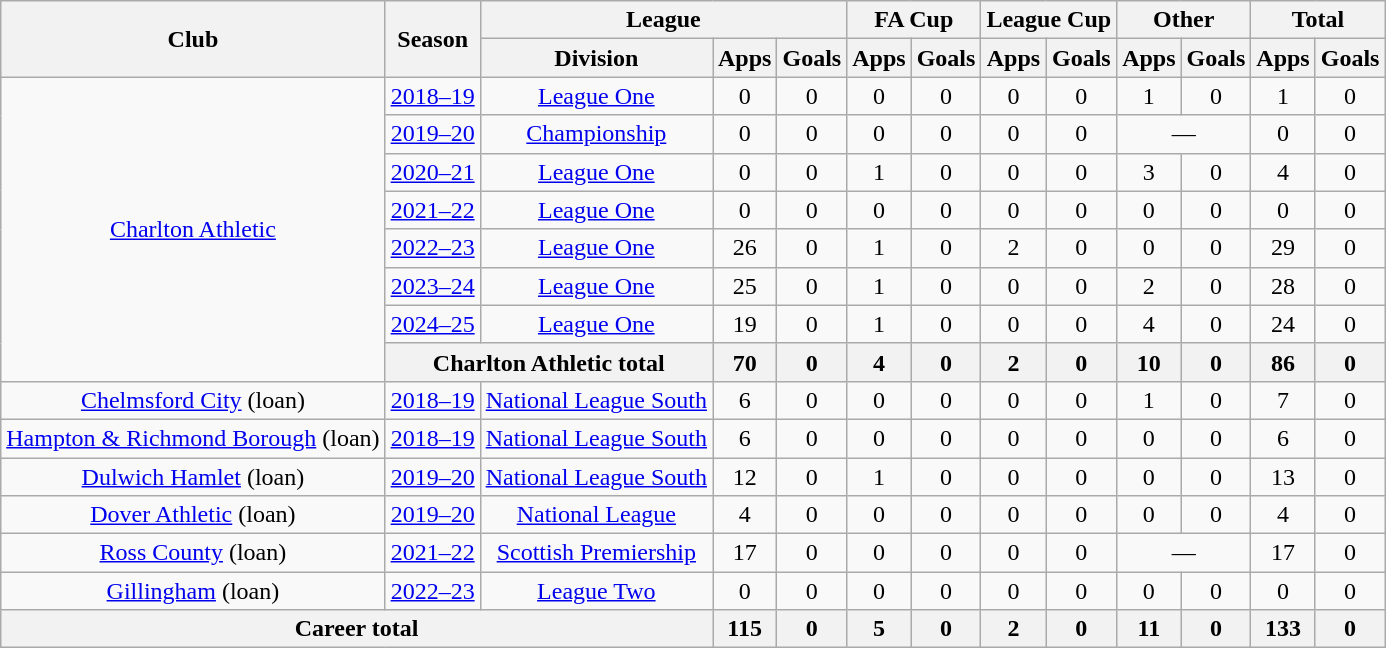<table class="wikitable" style="text-align: center;">
<tr>
<th rowspan="2">Club</th>
<th rowspan="2">Season</th>
<th colspan="3">League</th>
<th colspan="2">FA Cup</th>
<th colspan="2">League Cup</th>
<th colspan="2">Other</th>
<th colspan="2">Total</th>
</tr>
<tr>
<th>Division</th>
<th>Apps</th>
<th>Goals</th>
<th>Apps</th>
<th>Goals</th>
<th>Apps</th>
<th>Goals</th>
<th>Apps</th>
<th>Goals</th>
<th>Apps</th>
<th>Goals</th>
</tr>
<tr>
<td rowspan="8"><a href='#'>Charlton Athletic</a></td>
<td><a href='#'>2018–19</a></td>
<td><a href='#'>League One</a></td>
<td>0</td>
<td>0</td>
<td>0</td>
<td>0</td>
<td>0</td>
<td>0</td>
<td>1</td>
<td>0</td>
<td>1</td>
<td>0</td>
</tr>
<tr>
<td><a href='#'>2019–20</a></td>
<td><a href='#'>Championship</a></td>
<td>0</td>
<td>0</td>
<td>0</td>
<td>0</td>
<td>0</td>
<td>0</td>
<td colspan="2">—</td>
<td>0</td>
<td>0</td>
</tr>
<tr>
<td><a href='#'>2020–21</a></td>
<td><a href='#'>League One</a></td>
<td>0</td>
<td>0</td>
<td>1</td>
<td>0</td>
<td>0</td>
<td>0</td>
<td>3</td>
<td>0</td>
<td>4</td>
<td>0</td>
</tr>
<tr>
<td><a href='#'>2021–22</a></td>
<td><a href='#'>League One</a></td>
<td>0</td>
<td>0</td>
<td>0</td>
<td>0</td>
<td>0</td>
<td>0</td>
<td>0</td>
<td>0</td>
<td>0</td>
<td>0</td>
</tr>
<tr>
<td><a href='#'>2022–23</a></td>
<td><a href='#'>League One</a></td>
<td>26</td>
<td>0</td>
<td>1</td>
<td>0</td>
<td>2</td>
<td>0</td>
<td>0</td>
<td>0</td>
<td>29</td>
<td>0</td>
</tr>
<tr>
<td><a href='#'>2023–24</a></td>
<td><a href='#'>League One</a></td>
<td>25</td>
<td>0</td>
<td>1</td>
<td>0</td>
<td>0</td>
<td>0</td>
<td>2</td>
<td>0</td>
<td>28</td>
<td>0</td>
</tr>
<tr>
<td><a href='#'>2024–25</a></td>
<td><a href='#'>League One</a></td>
<td>19</td>
<td>0</td>
<td>1</td>
<td>0</td>
<td>0</td>
<td>0</td>
<td>4</td>
<td>0</td>
<td>24</td>
<td>0</td>
</tr>
<tr>
<th colspan="2">Charlton Athletic total</th>
<th>70</th>
<th>0</th>
<th>4</th>
<th>0</th>
<th>2</th>
<th>0</th>
<th>10</th>
<th>0</th>
<th>86</th>
<th>0</th>
</tr>
<tr>
<td><a href='#'>Chelmsford City</a> (loan)</td>
<td><a href='#'>2018–19</a></td>
<td><a href='#'>National League South</a></td>
<td>6</td>
<td>0</td>
<td>0</td>
<td>0</td>
<td>0</td>
<td>0</td>
<td>1</td>
<td>0</td>
<td>7</td>
<td>0</td>
</tr>
<tr>
<td><a href='#'>Hampton & Richmond Borough</a> (loan)</td>
<td><a href='#'>2018–19</a></td>
<td><a href='#'>National League South</a></td>
<td>6</td>
<td>0</td>
<td>0</td>
<td>0</td>
<td>0</td>
<td>0</td>
<td>0</td>
<td>0</td>
<td>6</td>
<td>0</td>
</tr>
<tr>
<td><a href='#'>Dulwich Hamlet</a> (loan)</td>
<td><a href='#'>2019–20</a></td>
<td><a href='#'>National League South</a></td>
<td>12</td>
<td>0</td>
<td>1</td>
<td>0</td>
<td>0</td>
<td>0</td>
<td>0</td>
<td>0</td>
<td>13</td>
<td>0</td>
</tr>
<tr>
<td><a href='#'>Dover Athletic</a> (loan)</td>
<td><a href='#'>2019–20</a></td>
<td><a href='#'>National League</a></td>
<td>4</td>
<td>0</td>
<td>0</td>
<td>0</td>
<td>0</td>
<td>0</td>
<td>0</td>
<td>0</td>
<td>4</td>
<td>0</td>
</tr>
<tr>
<td><a href='#'>Ross County</a> (loan)</td>
<td><a href='#'>2021–22</a></td>
<td><a href='#'>Scottish Premiership</a></td>
<td>17</td>
<td>0</td>
<td>0</td>
<td>0</td>
<td>0</td>
<td>0</td>
<td colspan="2">—</td>
<td>17</td>
<td>0</td>
</tr>
<tr>
<td><a href='#'>Gillingham</a> (loan)</td>
<td><a href='#'>2022–23</a></td>
<td><a href='#'>League Two</a></td>
<td>0</td>
<td>0</td>
<td>0</td>
<td>0</td>
<td>0</td>
<td>0</td>
<td>0</td>
<td>0</td>
<td>0</td>
<td>0</td>
</tr>
<tr>
<th colspan="3">Career total</th>
<th>115</th>
<th>0</th>
<th>5</th>
<th>0</th>
<th>2</th>
<th>0</th>
<th>11</th>
<th>0</th>
<th>133</th>
<th>0</th>
</tr>
</table>
